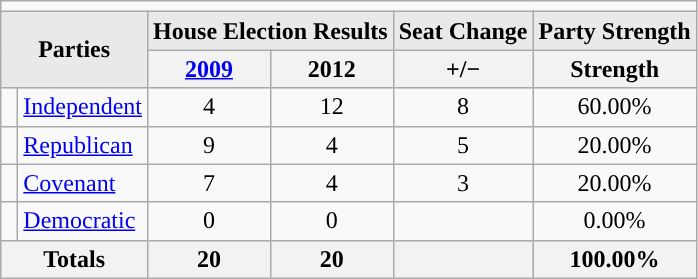<table class   ="wikitable">
<tr>
<td colspan="6"></td>
</tr>
<tr>
<th style   ="background:#e9e9e9; text-align:center" rowspan="2" colspan="2">Parties</th>
<th style   ="background:#e9e9e9; text-align:center" colspan="2">House Election Results</th>
<th style   ="background:#e9e9e9; text-align:center" colspan="1">Seat Change</th>
<th style   ="background:#e9e9e9; text-align:center" colspan="1">Party Strength</th>
</tr>
<tr style ="background:#e9e9e9">
<th><a href='#'>2009</a></th>
<th>2012</th>
<th>+/−</th>
<th>Strength</th>
</tr>
<tr>
<td style="background-color:"> </td>
<td><a href='#'>Independent</a></td>
<td align = center>4</td>
<td align = center>12</td>
<td align = center>8 </td>
<td align = center>60.00%</td>
</tr>
<tr>
<td style="background-color:"> </td>
<td><a href='#'>Republican</a></td>
<td align = center>9</td>
<td align = center>4</td>
<td align = center>5 </td>
<td align = center>20.00%</td>
</tr>
<tr>
<td style="background-color:"> </td>
<td><a href='#'>Covenant</a></td>
<td align = center>7</td>
<td align = center>4</td>
<td align = center>3 </td>
<td align = center>20.00%</td>
</tr>
<tr>
<td style="background-color:"> </td>
<td><a href='#'>Democratic</a></td>
<td align = center>0</td>
<td align = center>0</td>
<td align = center></td>
<td align = center>0.00%</td>
</tr>
<tr style = "background:#ccc">
<th colspan = "2">Totals</th>
<th>20</th>
<th>20</th>
<th></th>
<th>100.00%</th>
</tr>
</table>
